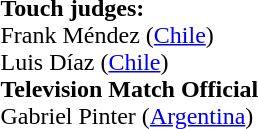<table style="width:100%">
<tr>
<td><br><strong>Touch judges:</strong>
<br>Frank Méndez (<a href='#'>Chile</a>)
<br>Luis Díaz (<a href='#'>Chile</a>)
<br><strong>Television Match Official</strong>
<br>Gabriel Pinter (<a href='#'>Argentina</a>)</td>
</tr>
</table>
